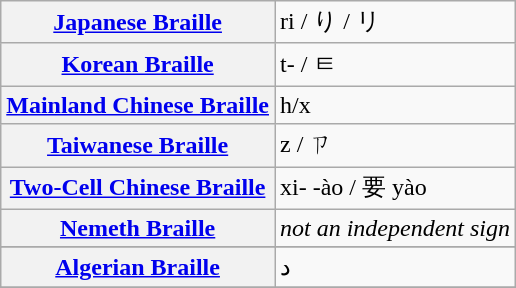<table class="wikitable">
<tr>
<th align=left><a href='#'>Japanese Braille</a></th>
<td>ri / り / リ </td>
</tr>
<tr>
<th align=left><a href='#'>Korean Braille</a></th>
<td>t- / ㅌ </td>
</tr>
<tr>
<th align=left><a href='#'>Mainland Chinese Braille</a></th>
<td>h/x </td>
</tr>
<tr>
<th align=left><a href='#'>Taiwanese Braille</a></th>
<td>z / ㄗ</td>
</tr>
<tr>
<th align=left><a href='#'>Two-Cell Chinese Braille</a></th>
<td>xi- -ào / 要 yào</td>
</tr>
<tr>
<th align=left><a href='#'>Nemeth Braille</a></th>
<td><em>not an independent sign</em> </td>
</tr>
<tr>
</tr>
<tr>
<th align=left><a href='#'>Algerian Braille</a></th>
<td>د ‎</td>
</tr>
<tr>
</tr>
</table>
